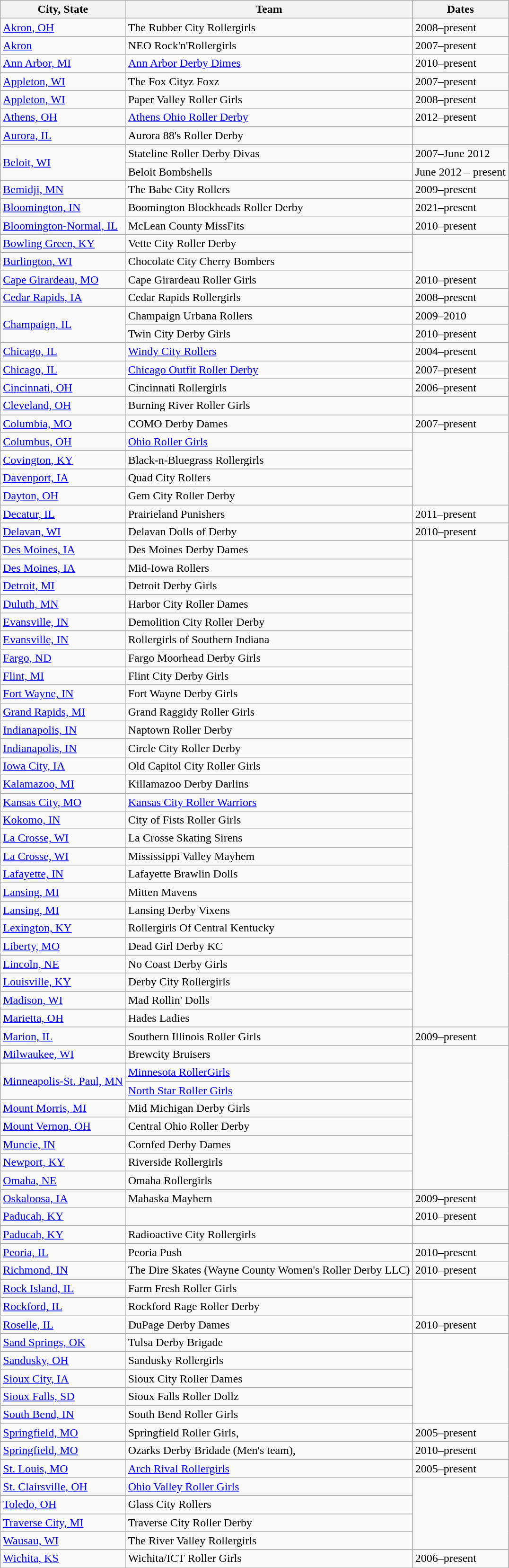<table class="wikitable sortable collapsible collapsed">
<tr>
<th>City, State</th>
<th>Team</th>
<th>Dates</th>
</tr>
<tr>
<td><a href='#'>Akron, OH</a></td>
<td>The Rubber City Rollergirls</td>
<td>2008–present</td>
</tr>
<tr>
<td><a href='#'>Akron</a></td>
<td>NEO Rock'n'Rollergirls</td>
<td>2007–present</td>
</tr>
<tr>
<td><a href='#'>Ann Arbor, MI</a></td>
<td><a href='#'>Ann Arbor Derby Dimes</a></td>
<td>2010–present</td>
</tr>
<tr>
<td><a href='#'>Appleton, WI</a></td>
<td>The Fox Cityz Foxz</td>
<td>2007–present</td>
</tr>
<tr>
<td><a href='#'>Appleton, WI</a></td>
<td>Paper Valley Roller Girls</td>
<td>2008–present</td>
</tr>
<tr>
<td><a href='#'>Athens, OH</a></td>
<td><a href='#'>Athens Ohio Roller Derby</a></td>
<td>2012–present</td>
</tr>
<tr>
<td><a href='#'>Aurora, IL</a></td>
<td>Aurora 88's Roller Derby</td>
</tr>
<tr>
<td rowspan=2><a href='#'>Beloit, WI</a></td>
<td>Stateline Roller Derby Divas</td>
<td>2007–June 2012</td>
</tr>
<tr>
<td>Beloit Bombshells</td>
<td>June 2012 – present</td>
</tr>
<tr>
<td><a href='#'>Bemidji, MN</a></td>
<td>The Babe City Rollers</td>
<td>2009–present</td>
</tr>
<tr>
<td><a href='#'>Bloomington, IN</a></td>
<td>Boomington Blockheads Roller Derby</td>
<td>2021–present</td>
</tr>
<tr>
<td><a href='#'>Bloomington-Normal, IL</a></td>
<td>McLean County MissFits</td>
<td>2010–present</td>
</tr>
<tr>
<td><a href='#'>Bowling Green, KY</a></td>
<td>Vette City Roller Derby</td>
</tr>
<tr>
<td><a href='#'>Burlington, WI</a></td>
<td>Chocolate City Cherry Bombers</td>
</tr>
<tr>
<td><a href='#'>Cape Girardeau, MO</a></td>
<td>Cape Girardeau Roller Girls</td>
<td>2010–present</td>
</tr>
<tr>
<td><a href='#'>Cedar Rapids, IA</a></td>
<td>Cedar Rapids Rollergirls</td>
<td>2008–present</td>
</tr>
<tr>
<td rowspan=2><a href='#'>Champaign, IL</a></td>
<td>Champaign Urbana Rollers</td>
<td>2009–2010</td>
</tr>
<tr>
<td>Twin City Derby Girls</td>
<td>2010–present</td>
</tr>
<tr>
<td><a href='#'>Chicago, IL</a></td>
<td><a href='#'>Windy City Rollers</a></td>
<td>2004–present</td>
</tr>
<tr>
<td><a href='#'>Chicago, IL</a></td>
<td><a href='#'>Chicago Outfit Roller Derby</a></td>
<td>2007–present</td>
</tr>
<tr>
<td><a href='#'>Cincinnati, OH</a></td>
<td>Cincinnati Rollergirls</td>
<td>2006–present</td>
</tr>
<tr>
<td><a href='#'>Cleveland, OH</a></td>
<td>Burning River Roller Girls</td>
</tr>
<tr>
<td><a href='#'>Columbia, MO</a></td>
<td>COMO Derby Dames</td>
<td>2007–present</td>
</tr>
<tr>
<td><a href='#'>Columbus, OH</a></td>
<td><a href='#'>Ohio Roller Girls</a></td>
</tr>
<tr>
<td><a href='#'>Covington, KY</a></td>
<td>Black-n-Bluegrass Rollergirls</td>
</tr>
<tr>
<td><a href='#'>Davenport, IA</a></td>
<td>Quad City Rollers</td>
</tr>
<tr>
<td><a href='#'>Dayton, OH</a></td>
<td>Gem City Roller Derby</td>
</tr>
<tr>
<td><a href='#'>Decatur, IL</a></td>
<td>Prairieland Punishers</td>
<td>2011–present</td>
</tr>
<tr>
<td><a href='#'>Delavan, WI</a></td>
<td>Delavan Dolls of Derby</td>
<td>2010–present</td>
</tr>
<tr>
<td><a href='#'>Des Moines, IA</a></td>
<td>Des Moines Derby Dames</td>
</tr>
<tr>
<td><a href='#'>Des Moines, IA</a></td>
<td>Mid-Iowa Rollers</td>
</tr>
<tr>
<td><a href='#'>Detroit, MI</a></td>
<td>Detroit Derby Girls</td>
</tr>
<tr>
<td><a href='#'>Duluth, MN</a></td>
<td>Harbor City Roller Dames</td>
</tr>
<tr>
<td><a href='#'>Evansville, IN</a></td>
<td>Demolition City Roller Derby</td>
</tr>
<tr>
<td><a href='#'>Evansville, IN</a></td>
<td>Rollergirls of Southern Indiana</td>
</tr>
<tr>
<td><a href='#'>Fargo, ND</a></td>
<td>Fargo Moorhead Derby Girls</td>
</tr>
<tr>
<td><a href='#'>Flint, MI</a></td>
<td>Flint City Derby Girls</td>
</tr>
<tr>
<td><a href='#'>Fort Wayne, IN</a></td>
<td>Fort Wayne Derby Girls</td>
</tr>
<tr>
<td><a href='#'>Grand Rapids, MI</a></td>
<td>Grand Raggidy Roller Girls</td>
</tr>
<tr>
<td><a href='#'>Indianapolis, IN</a></td>
<td>Naptown Roller Derby</td>
</tr>
<tr>
<td><a href='#'>Indianapolis, IN</a></td>
<td>Circle City Roller Derby</td>
</tr>
<tr>
<td><a href='#'>Iowa City, IA</a></td>
<td>Old Capitol City Roller Girls</td>
</tr>
<tr>
<td><a href='#'>Kalamazoo, MI</a></td>
<td>Killamazoo Derby Darlins</td>
</tr>
<tr>
<td><a href='#'>Kansas City, MO</a></td>
<td><a href='#'>Kansas City Roller Warriors</a></td>
</tr>
<tr>
<td><a href='#'>Kokomo, IN</a></td>
<td>City of Fists Roller Girls</td>
</tr>
<tr>
<td><a href='#'>La Crosse, WI</a></td>
<td>La Crosse Skating Sirens</td>
</tr>
<tr>
<td><a href='#'>La Crosse, WI</a></td>
<td>Mississippi Valley Mayhem</td>
</tr>
<tr>
<td><a href='#'>Lafayette, IN</a></td>
<td>Lafayette Brawlin Dolls</td>
</tr>
<tr>
<td><a href='#'>Lansing, MI</a></td>
<td>Mitten Mavens</td>
</tr>
<tr>
<td><a href='#'>Lansing, MI</a></td>
<td>Lansing Derby Vixens</td>
</tr>
<tr>
<td><a href='#'>Lexington, KY</a></td>
<td>Rollergirls Of Central Kentucky</td>
</tr>
<tr>
<td><a href='#'>Liberty, MO</a></td>
<td>Dead Girl Derby KC</td>
</tr>
<tr>
<td><a href='#'>Lincoln, NE</a></td>
<td>No Coast Derby Girls</td>
</tr>
<tr>
<td><a href='#'>Louisville, KY</a></td>
<td>Derby City Rollergirls</td>
</tr>
<tr>
<td><a href='#'>Madison, WI</a></td>
<td>Mad Rollin' Dolls</td>
</tr>
<tr>
<td><a href='#'>Marietta, OH</a></td>
<td>Hades Ladies</td>
</tr>
<tr>
<td><a href='#'>Marion, IL</a></td>
<td>Southern Illinois Roller Girls</td>
<td>2009–present</td>
</tr>
<tr>
<td><a href='#'>Milwaukee, WI</a></td>
<td>Brewcity Bruisers</td>
</tr>
<tr>
<td rowspan=2><a href='#'>Minneapolis-St. Paul, MN</a></td>
<td><a href='#'>Minnesota RollerGirls</a></td>
</tr>
<tr>
<td><a href='#'>North Star Roller Girls</a></td>
</tr>
<tr>
<td><a href='#'>Mount Morris, MI</a></td>
<td>Mid Michigan Derby Girls</td>
</tr>
<tr>
<td><a href='#'>Mount Vernon, OH</a></td>
<td>Central Ohio Roller Derby</td>
</tr>
<tr>
<td><a href='#'>Muncie, IN</a></td>
<td>Cornfed Derby Dames</td>
</tr>
<tr>
<td><a href='#'>Newport, KY</a></td>
<td>Riverside Rollergirls</td>
</tr>
<tr>
<td><a href='#'>Omaha, NE</a></td>
<td>Omaha Rollergirls</td>
</tr>
<tr>
<td><a href='#'>Oskaloosa, IA</a></td>
<td>Mahaska Mayhem</td>
<td>2009–present</td>
</tr>
<tr>
<td><a href='#'>Paducah, KY</a></td>
<td></td>
<td>2010–present</td>
</tr>
<tr>
<td><a href='#'>Paducah, KY</a></td>
<td>Radioactive City Rollergirls</td>
</tr>
<tr>
<td><a href='#'>Peoria, IL</a></td>
<td>Peoria Push</td>
<td>2010–present</td>
</tr>
<tr>
<td><a href='#'>Richmond, IN</a></td>
<td>The Dire Skates (Wayne County Women's Roller Derby LLC)</td>
<td>2010–present</td>
</tr>
<tr>
<td><a href='#'>Rock Island, IL</a></td>
<td>Farm Fresh Roller Girls</td>
</tr>
<tr>
<td><a href='#'>Rockford, IL</a></td>
<td>Rockford Rage Roller Derby</td>
</tr>
<tr>
<td><a href='#'>Roselle, IL</a></td>
<td>DuPage Derby Dames</td>
<td>2010–present</td>
</tr>
<tr>
<td><a href='#'>Sand Springs, OK</a></td>
<td>Tulsa Derby Brigade</td>
</tr>
<tr>
<td><a href='#'>Sandusky, OH</a></td>
<td>Sandusky Rollergirls</td>
</tr>
<tr>
<td><a href='#'>Sioux City, IA</a></td>
<td>Sioux City Roller Dames</td>
</tr>
<tr>
<td><a href='#'>Sioux Falls, SD</a></td>
<td>Sioux Falls Roller Dollz</td>
</tr>
<tr>
<td><a href='#'>South Bend, IN</a></td>
<td>South Bend Roller Girls</td>
</tr>
<tr>
<td><a href='#'>Springfield, MO</a></td>
<td>Springfield Roller Girls,</td>
<td>2005–present</td>
</tr>
<tr>
<td><a href='#'>Springfield, MO</a></td>
<td>Ozarks Derby Bridade (Men's team),</td>
<td>2010–present</td>
</tr>
<tr>
<td><a href='#'>St. Louis, MO</a></td>
<td><a href='#'>Arch Rival Rollergirls</a></td>
<td>2005–present</td>
</tr>
<tr>
<td><a href='#'>St. Clairsville, OH</a></td>
<td><a href='#'>Ohio Valley Roller Girls</a></td>
</tr>
<tr>
<td><a href='#'>Toledo, OH</a></td>
<td>Glass City Rollers</td>
</tr>
<tr>
<td><a href='#'>Traverse City, MI</a></td>
<td>Traverse City Roller Derby</td>
</tr>
<tr>
<td><a href='#'>Wausau, WI</a></td>
<td>The River Valley Rollergirls</td>
</tr>
<tr>
<td><a href='#'>Wichita, KS</a></td>
<td>Wichita/ICT Roller Girls</td>
<td>2006–present</td>
</tr>
</table>
